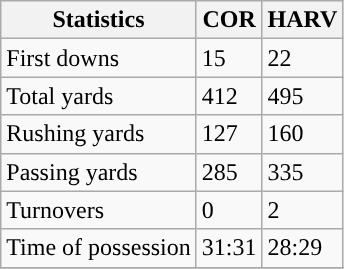<table class="wikitable">
<tr>
<th>Statistics</th>
<th>COR</th>
<th>HARV</th>
</tr>
<tr>
<td>First downs</td>
<td>15</td>
<td>22</td>
</tr>
<tr>
<td>Total yards</td>
<td>412</td>
<td>495</td>
</tr>
<tr>
<td>Rushing yards</td>
<td>127</td>
<td>160</td>
</tr>
<tr>
<td>Passing yards</td>
<td>285</td>
<td>335</td>
</tr>
<tr>
<td>Turnovers</td>
<td>0</td>
<td>2</td>
</tr>
<tr>
<td>Time of possession</td>
<td>31:31</td>
<td>28:29</td>
</tr>
<tr>
</tr>
</table>
